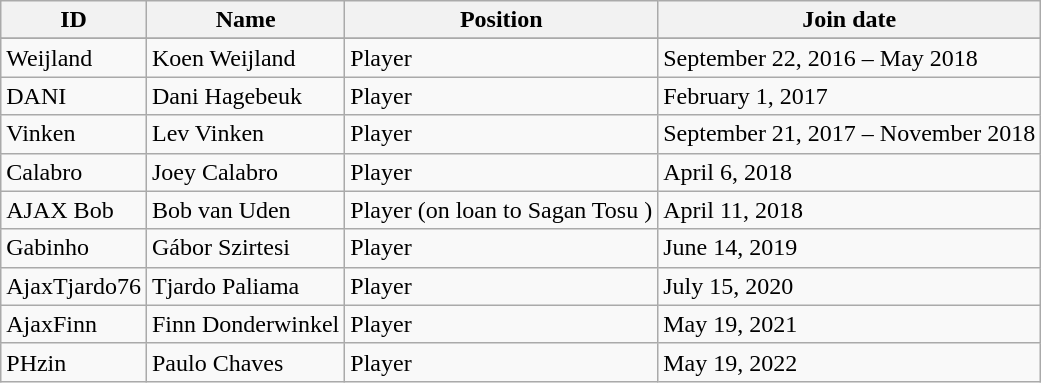<table class="wikitable sortable">
<tr>
<th>ID</th>
<th>Name</th>
<th>Position</th>
<th>Join date</th>
</tr>
<tr>
</tr>
<tr>
<td>Weijland</td>
<td> Koen Weijland</td>
<td>Player</td>
<td>September 22, 2016 – May 2018</td>
</tr>
<tr>
<td>DANI</td>
<td> Dani Hagebeuk</td>
<td>Player</td>
<td>February 1, 2017</td>
</tr>
<tr>
<td>Vinken</td>
<td> Lev Vinken</td>
<td>Player</td>
<td>September 21, 2017 – November 2018</td>
</tr>
<tr>
<td>Calabro</td>
<td> Joey Calabro</td>
<td>Player</td>
<td>April 6, 2018</td>
</tr>
<tr>
<td>AJAX Bob</td>
<td> Bob van Uden</td>
<td>Player (on loan to Sagan Tosu )</td>
<td>April 11, 2018</td>
</tr>
<tr>
<td>Gabinho</td>
<td> Gábor Szirtesi</td>
<td>Player</td>
<td>June 14, 2019</td>
</tr>
<tr>
<td>AjaxTjardo76</td>
<td> Tjardo Paliama</td>
<td>Player</td>
<td>July 15, 2020</td>
</tr>
<tr>
<td>AjaxFinn</td>
<td> Finn Donderwinkel</td>
<td>Player</td>
<td>May 19, 2021</td>
</tr>
<tr>
<td>PHzin</td>
<td> Paulo Chaves</td>
<td>Player</td>
<td>May 19, 2022</td>
</tr>
</table>
